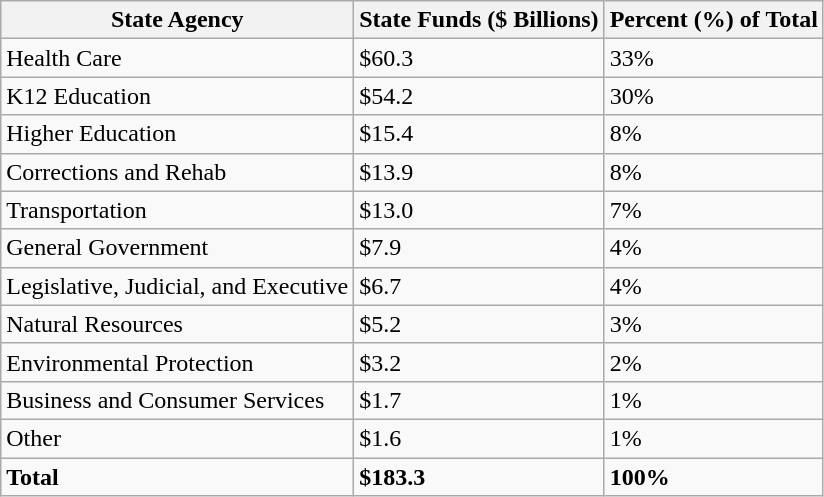<table class="wikitable sortable">
<tr>
<th>State Agency</th>
<th>State Funds ($ Billions)</th>
<th>Percent (%) of Total</th>
</tr>
<tr>
<td>Health Care</td>
<td>$60.3</td>
<td>33%</td>
</tr>
<tr>
<td>K12 Education</td>
<td>$54.2</td>
<td>30%</td>
</tr>
<tr>
<td>Higher Education</td>
<td>$15.4</td>
<td>8%</td>
</tr>
<tr>
<td>Corrections and Rehab</td>
<td>$13.9</td>
<td>8%</td>
</tr>
<tr>
<td>Transportation</td>
<td>$13.0</td>
<td>7%</td>
</tr>
<tr>
<td>General Government</td>
<td>$7.9</td>
<td>4%</td>
</tr>
<tr>
<td>Legislative, Judicial, and Executive</td>
<td>$6.7</td>
<td>4%</td>
</tr>
<tr>
<td>Natural Resources</td>
<td>$5.2</td>
<td>3%</td>
</tr>
<tr>
<td>Environmental Protection</td>
<td>$3.2</td>
<td>2%</td>
</tr>
<tr>
<td>Business and Consumer Services</td>
<td>$1.7</td>
<td>1%</td>
</tr>
<tr>
<td>Other</td>
<td>$1.6</td>
<td>1%</td>
</tr>
<tr>
<td><strong>Total</strong></td>
<td><strong>$183.3</strong></td>
<td><strong>100%</strong></td>
</tr>
</table>
